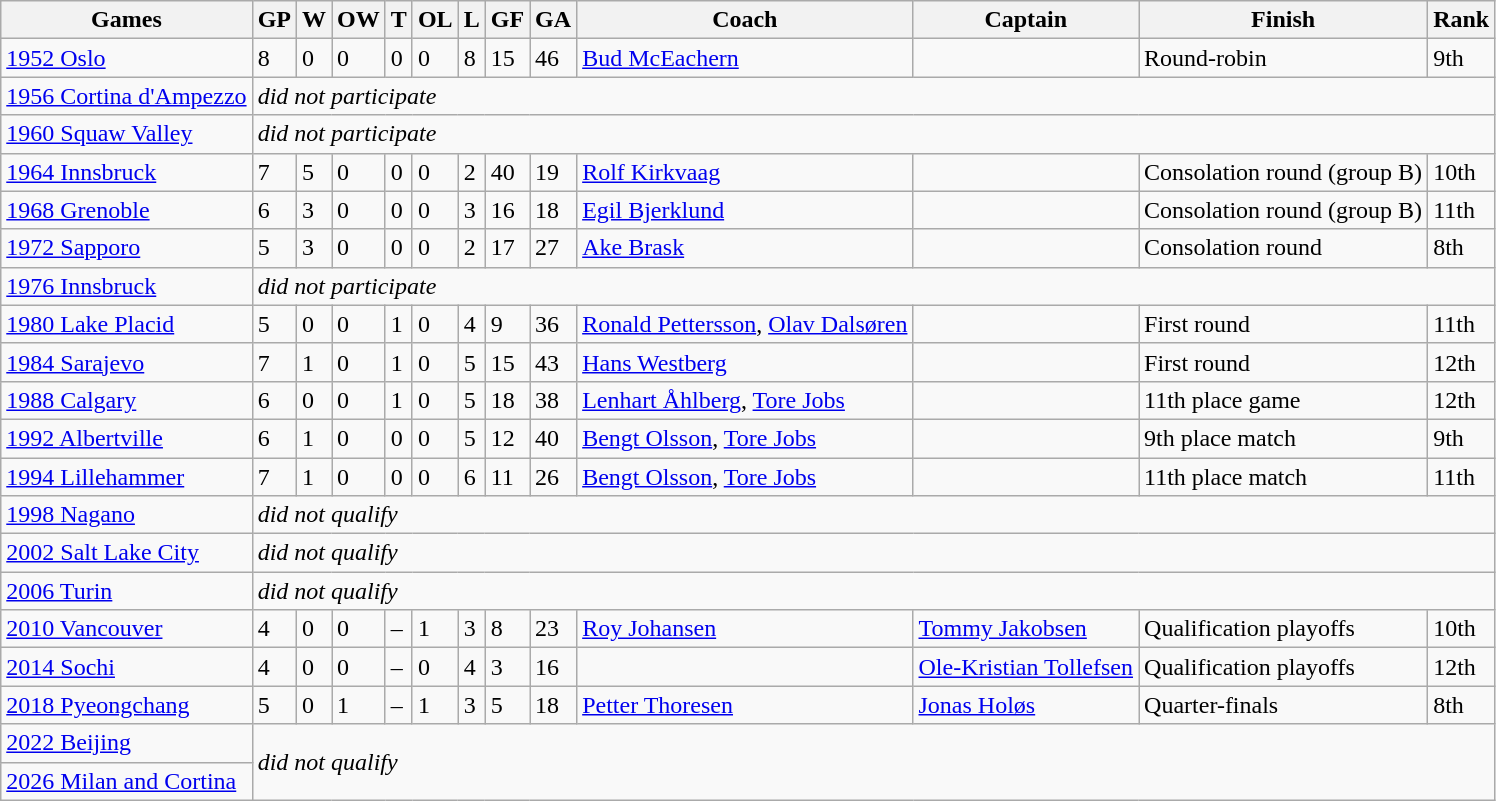<table class="wikitable sortable">
<tr>
<th>Games</th>
<th>GP</th>
<th>W</th>
<th>OW</th>
<th>T</th>
<th>OL</th>
<th>L</th>
<th>GF</th>
<th>GA</th>
<th>Coach</th>
<th>Captain</th>
<th>Finish</th>
<th>Rank</th>
</tr>
<tr>
<td> <a href='#'>1952 Oslo</a></td>
<td>8</td>
<td>0</td>
<td>0</td>
<td>0</td>
<td>0</td>
<td>8</td>
<td>15</td>
<td>46</td>
<td><a href='#'>Bud McEachern</a></td>
<td></td>
<td>Round-robin</td>
<td>9th</td>
</tr>
<tr>
<td> <a href='#'>1956 Cortina d'Ampezzo</a></td>
<td colspan=12><em>did not participate</em></td>
</tr>
<tr>
<td> <a href='#'>1960 Squaw Valley</a></td>
<td colspan=12><em>did not participate</em></td>
</tr>
<tr>
<td> <a href='#'>1964 Innsbruck</a></td>
<td>7</td>
<td>5</td>
<td>0</td>
<td>0</td>
<td>0</td>
<td>2</td>
<td>40</td>
<td>19</td>
<td><a href='#'>Rolf Kirkvaag</a></td>
<td></td>
<td>Consolation round (group B)</td>
<td>10th</td>
</tr>
<tr>
<td> <a href='#'>1968 Grenoble</a></td>
<td>6</td>
<td>3</td>
<td>0</td>
<td>0</td>
<td>0</td>
<td>3</td>
<td>16</td>
<td>18</td>
<td><a href='#'>Egil Bjerklund</a></td>
<td></td>
<td>Consolation round (group B)</td>
<td>11th</td>
</tr>
<tr>
<td> <a href='#'>1972 Sapporo</a></td>
<td>5</td>
<td>3</td>
<td>0</td>
<td>0</td>
<td>0</td>
<td>2</td>
<td>17</td>
<td>27</td>
<td><a href='#'>Ake Brask</a></td>
<td></td>
<td>Consolation round</td>
<td>8th</td>
</tr>
<tr>
<td> <a href='#'>1976 Innsbruck</a></td>
<td colspan=12><em>did not participate</em></td>
</tr>
<tr>
<td> <a href='#'>1980 Lake Placid</a></td>
<td>5</td>
<td>0</td>
<td>0</td>
<td>1</td>
<td>0</td>
<td>4</td>
<td>9</td>
<td>36</td>
<td><a href='#'>Ronald Pettersson</a>, <a href='#'>Olav Dalsøren</a></td>
<td></td>
<td>First round</td>
<td>11th</td>
</tr>
<tr>
<td> <a href='#'>1984 Sarajevo</a></td>
<td>7</td>
<td>1</td>
<td>0</td>
<td>1</td>
<td>0</td>
<td>5</td>
<td>15</td>
<td>43</td>
<td><a href='#'>Hans Westberg</a></td>
<td></td>
<td>First round</td>
<td>12th</td>
</tr>
<tr>
<td> <a href='#'>1988 Calgary</a></td>
<td>6</td>
<td>0</td>
<td>0</td>
<td>1</td>
<td>0</td>
<td>5</td>
<td>18</td>
<td>38</td>
<td><a href='#'>Lenhart Åhlberg</a>, <a href='#'>Tore Jobs</a></td>
<td></td>
<td>11th place game</td>
<td>12th</td>
</tr>
<tr>
<td> <a href='#'>1992 Albertville</a></td>
<td>6</td>
<td>1</td>
<td>0</td>
<td>0</td>
<td>0</td>
<td>5</td>
<td>12</td>
<td>40</td>
<td><a href='#'>Bengt Olsson</a>, <a href='#'>Tore Jobs</a></td>
<td></td>
<td>9th place match</td>
<td>9th</td>
</tr>
<tr>
<td><a href='#'>1994 Lillehammer</a></td>
<td>7</td>
<td>1</td>
<td>0</td>
<td>0</td>
<td>0</td>
<td>6</td>
<td>11</td>
<td>26</td>
<td><a href='#'>Bengt Olsson</a>, <a href='#'>Tore Jobs</a></td>
<td></td>
<td>11th place match</td>
<td>11th</td>
</tr>
<tr>
<td><a href='#'>1998 Nagano</a></td>
<td colspan=12><em>did not qualify</em></td>
</tr>
<tr>
<td> <a href='#'>2002 Salt Lake City</a></td>
<td colspan=12><em>did not qualify</em></td>
</tr>
<tr>
<td> <a href='#'>2006 Turin</a></td>
<td colspan=12><em>did not qualify</em></td>
</tr>
<tr>
<td> <a href='#'>2010 Vancouver</a></td>
<td>4</td>
<td>0</td>
<td>0</td>
<td>–</td>
<td>1</td>
<td>3</td>
<td>8</td>
<td>23</td>
<td><a href='#'>Roy Johansen</a></td>
<td><a href='#'>Tommy Jakobsen</a></td>
<td>Qualification playoffs</td>
<td>10th</td>
</tr>
<tr>
<td> <a href='#'>2014 Sochi</a></td>
<td>4</td>
<td>0</td>
<td>0</td>
<td>–</td>
<td>0</td>
<td>4</td>
<td>3</td>
<td>16</td>
<td></td>
<td><a href='#'>Ole-Kristian Tollefsen</a></td>
<td>Qualification playoffs</td>
<td>12th</td>
</tr>
<tr>
<td> <a href='#'>2018 Pyeongchang</a></td>
<td>5</td>
<td>0</td>
<td>1</td>
<td>–</td>
<td>1</td>
<td>3</td>
<td>5</td>
<td>18</td>
<td><a href='#'>Petter Thoresen</a></td>
<td><a href='#'>Jonas Holøs</a></td>
<td>Quarter-finals</td>
<td>8th</td>
</tr>
<tr>
<td> <a href='#'>2022 Beijing</a></td>
<td colspan=12 rowspan=2><em>did not qualify</em></td>
</tr>
<tr>
<td> <a href='#'>2026 Milan and Cortina</a></td>
</tr>
</table>
